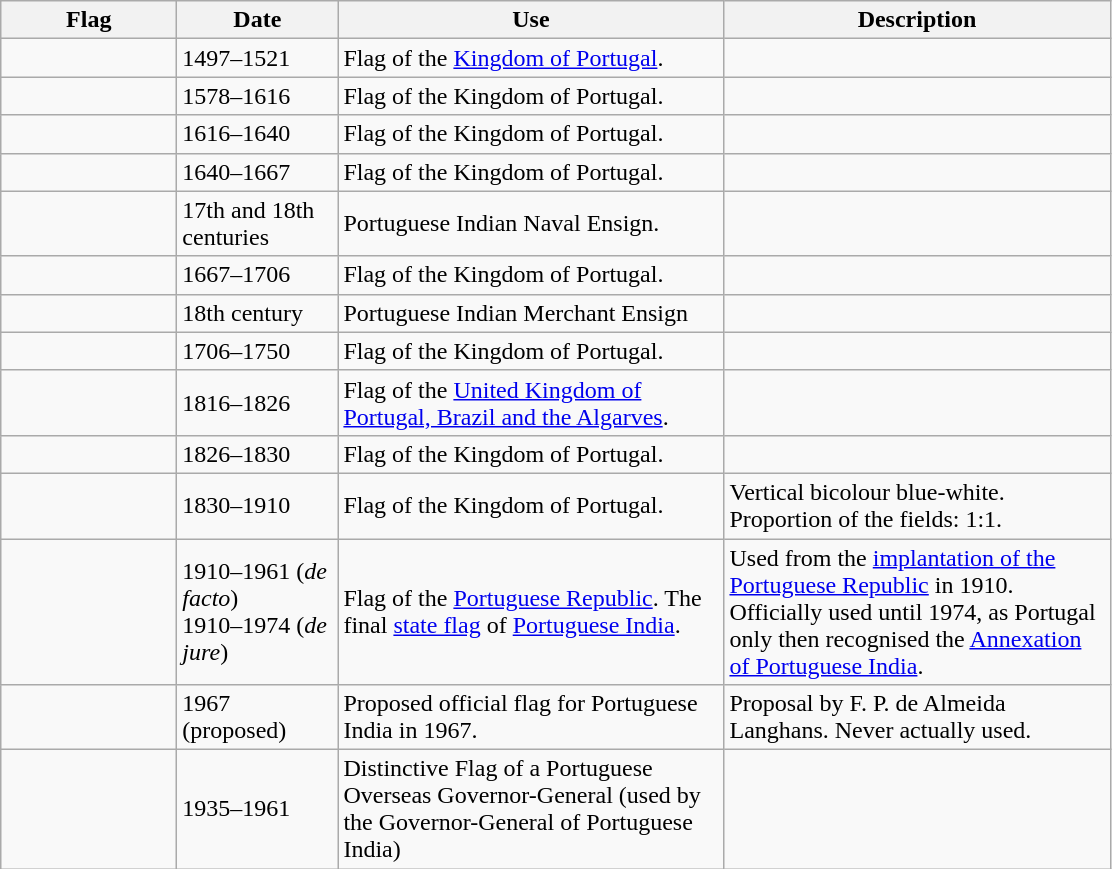<table class="wikitable">
<tr>
<th style="width:110px;">Flag</th>
<th style="width:100px;">Date</th>
<th style="width:250px;">Use</th>
<th style="width:250px;">Description</th>
</tr>
<tr>
<td></td>
<td>1497–1521</td>
<td>Flag of the <a href='#'>Kingdom of Portugal</a>.</td>
<td></td>
</tr>
<tr>
<td></td>
<td>1578–1616</td>
<td>Flag of the Kingdom of Portugal.</td>
<td></td>
</tr>
<tr>
<td></td>
<td>1616–1640</td>
<td>Flag of the Kingdom of Portugal.</td>
<td></td>
</tr>
<tr>
<td></td>
<td>1640–1667</td>
<td>Flag of the Kingdom of Portugal.</td>
<td></td>
</tr>
<tr>
<td></td>
<td>17th and 18th centuries</td>
<td>Portuguese Indian Naval Ensign.</td>
<td></td>
</tr>
<tr>
<td></td>
<td>1667–1706</td>
<td>Flag of the Kingdom of Portugal.</td>
<td></td>
</tr>
<tr>
<td></td>
<td>18th century</td>
<td>Portuguese Indian Merchant Ensign</td>
</tr>
<tr>
<td></td>
<td>1706–1750</td>
<td>Flag of the Kingdom of Portugal.</td>
<td></td>
</tr>
<tr>
<td></td>
<td>1816–1826</td>
<td>Flag of the <a href='#'>United Kingdom of Portugal, Brazil and the Algarves</a>.</td>
<td></td>
</tr>
<tr>
<td></td>
<td>1826–1830</td>
<td>Flag of the Kingdom of Portugal.</td>
<td></td>
</tr>
<tr>
<td></td>
<td>1830–1910</td>
<td>Flag of the Kingdom of Portugal.</td>
<td>Vertical bicolour blue-white. Proportion of the fields: 1:1.</td>
</tr>
<tr>
<td></td>
<td>1910–1961 (<em>de facto</em>) <br> 1910–1974 (<em>de jure</em>)</td>
<td>Flag of the <a href='#'>Portuguese Republic</a>. The final <a href='#'>state flag</a> of <a href='#'>Portuguese India</a>.</td>
<td>Used from the <a href='#'>implantation of the Portuguese Republic</a> in 1910. Officially used until 1974, as Portugal only then recognised the <a href='#'>Annexation of Portuguese India</a>.</td>
</tr>
<tr>
<td></td>
<td>1967 (proposed)</td>
<td>Proposed official flag for Portuguese India in 1967.</td>
<td>Proposal by F. P. de Almeida Langhans. Never actually used.</td>
</tr>
<tr>
<td></td>
<td>1935–1961</td>
<td>Distinctive Flag of a Portuguese Overseas Governor-General (used by the Governor-General of Portuguese India)</td>
<td></td>
</tr>
</table>
